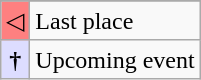<table class="wikitable">
<tr>
</tr>
<tr>
<td style="text-align:center; background-color:#FE8080;">◁</td>
<td>Last place</td>
</tr>
<tr>
<td style="text-align:center; background-color:#DDF;"><strong>†</strong></td>
<td>Upcoming event</td>
</tr>
</table>
